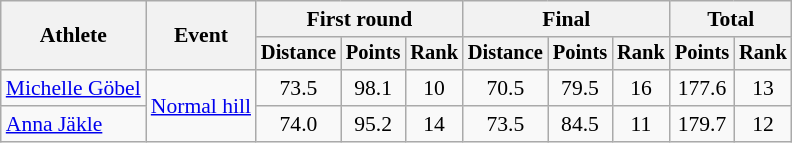<table class="wikitable" style="font-size:90%">
<tr>
<th rowspan=2>Athlete</th>
<th rowspan=2>Event</th>
<th colspan=3>First round</th>
<th colspan=3>Final</th>
<th colspan=2>Total</th>
</tr>
<tr style="font-size:95%">
<th>Distance</th>
<th>Points</th>
<th>Rank</th>
<th>Distance</th>
<th>Points</th>
<th>Rank</th>
<th>Points</th>
<th>Rank</th>
</tr>
<tr align=center>
<td align=left><a href='#'>Michelle Göbel</a></td>
<td align=left rowspan=2><a href='#'>Normal hill</a></td>
<td>73.5</td>
<td>98.1</td>
<td>10</td>
<td>70.5</td>
<td>79.5</td>
<td>16</td>
<td>177.6</td>
<td>13</td>
</tr>
<tr align=center>
<td align=left><a href='#'>Anna Jäkle</a></td>
<td>74.0</td>
<td>95.2</td>
<td>14</td>
<td>73.5</td>
<td>84.5</td>
<td>11</td>
<td>179.7</td>
<td>12</td>
</tr>
</table>
